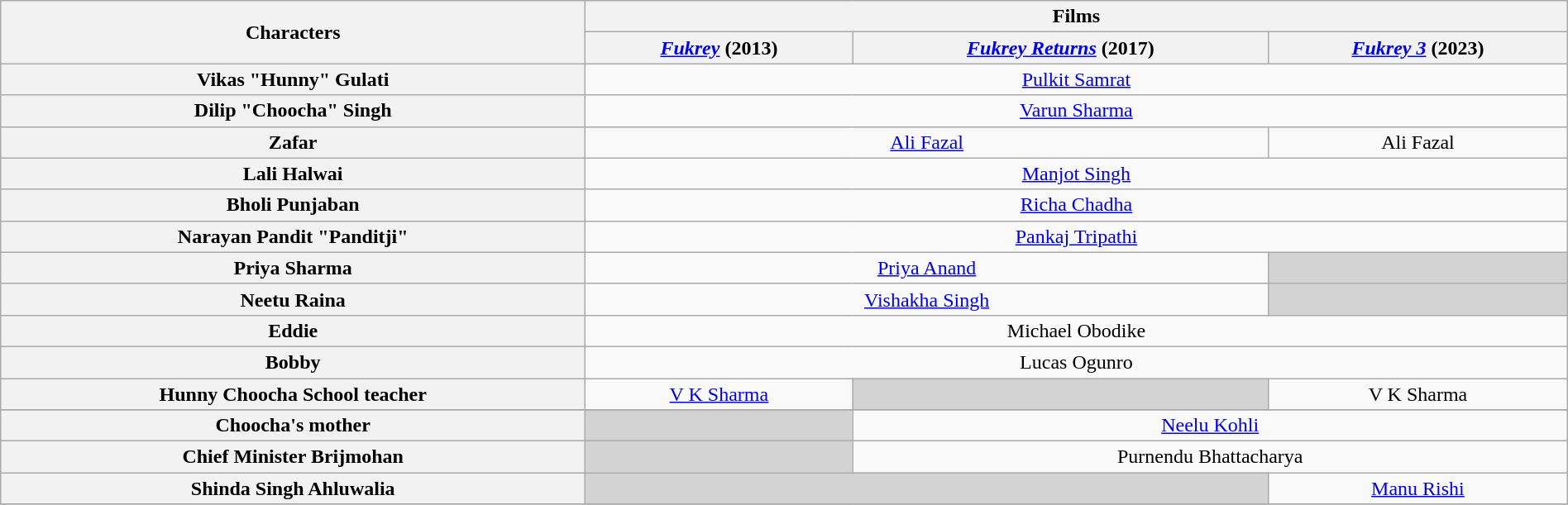<table class="wikitable" width ="100%" style="text-align:center">
<tr>
<th rowspan="2">Characters</th>
<th colspan="3">Films</th>
</tr>
<tr>
<th align="center"><em><a href='#'>Fukrey</a></em> (2013)</th>
<th><em><a href='#'>Fukrey Returns</a></em> (2017)</th>
<th><em><a href='#'>Fukrey 3</a></em> (2023)</th>
</tr>
<tr>
<th>Vikas "Hunny" Gulati</th>
<td colspan=3><a href='#'>Pulkit Samrat</a></td>
</tr>
<tr>
<th>Dilip "Choocha" Singh</th>
<td colspan=3><a href='#'>Varun Sharma</a></td>
</tr>
<tr>
<th>Zafar</th>
<td colspan=2><a href='#'>Ali Fazal</a></td>
<td>Ali Fazal</td>
</tr>
<tr>
<th>Lali Halwai</th>
<td colspan=3><a href='#'>Manjot Singh</a></td>
</tr>
<tr>
<th>Bholi Punjaban</th>
<td colspan=3><a href='#'>Richa Chadha</a></td>
</tr>
<tr>
<th>Narayan Pandit "Panditji"</th>
<td colspan=3><a href='#'>Pankaj Tripathi</a></td>
</tr>
<tr>
<th>Priya Sharma</th>
<td colspan=2><a href='#'>Priya Anand</a></td>
<td style="background:#d3d3d3;"></td>
</tr>
<tr>
<th>Neetu Raina</th>
<td colspan=2><a href='#'>Vishakha Singh</a></td>
<td style="background:#d3d3d3;"></td>
</tr>
<tr>
<th>Eddie</th>
<td colspan=3>Michael Obodike</td>
</tr>
<tr>
<th>Bobby</th>
<td colspan=3>Lucas Ogunro</td>
</tr>
<tr>
<th>Hunny Choocha School teacher</th>
<td><a href='#'>V K Sharma</a></td>
<td style="background:#d3d3d3;"></td>
<td>V K Sharma</td>
</tr>
<tr>
</tr>
<tr>
<th>Choocha's mother</th>
<td style="background:#d3d3d3;"></td>
<td colspan=2><a href='#'>Neelu Kohli</a></td>
</tr>
<tr>
<th>Chief Minister Brijmohan</th>
<td style="background:#d3d3d3;"></td>
<td colspan=2>Purnendu Bhattacharya</td>
</tr>
<tr>
<th>Shinda Singh Ahluwalia</th>
<td colspan=2 style="background:#d3d3d3;"></td>
<td><a href='#'>Manu Rishi</a></td>
</tr>
<tr>
</tr>
</table>
